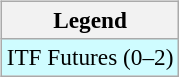<table>
<tr valign=top>
<td><br><table class="wikitable" style=font-size:97%>
<tr>
<th>Legend</th>
</tr>
<tr style="background:#cffcff;">
<td>ITF Futures (0–2)</td>
</tr>
</table>
</td>
<td></td>
</tr>
</table>
